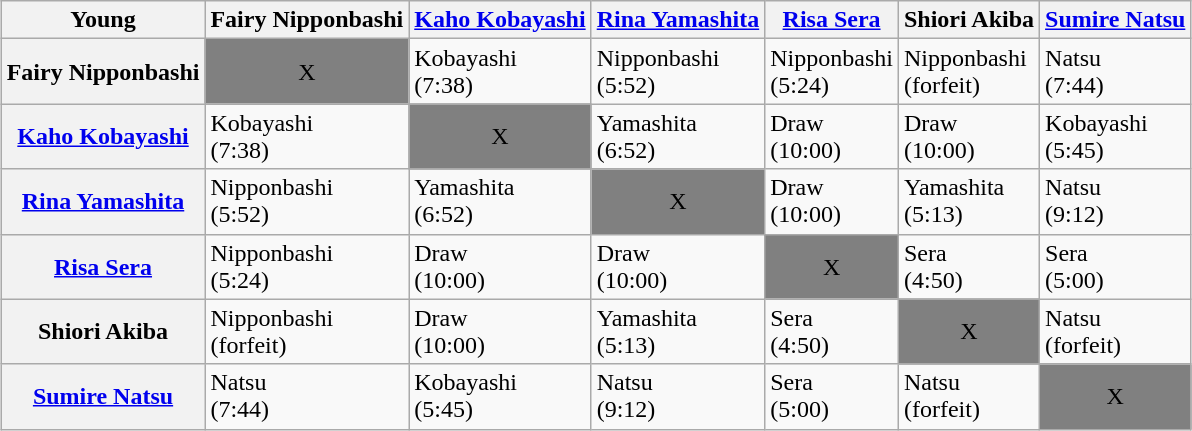<table class="wikitable" align=center style="margin: 1em auto 1em auto">
<tr>
<th>Young</th>
<th>Fairy Nipponbashi</th>
<th><a href='#'>Kaho Kobayashi</a></th>
<th><a href='#'>Rina Yamashita</a></th>
<th><a href='#'>Risa Sera</a></th>
<th>Shiori Akiba</th>
<th><a href='#'>Sumire Natsu</a></th>
</tr>
<tr>
<th>Fairy Nipponbashi</th>
<td bgcolor=grey align="center">X</td>
<td>Kobayashi<br>(7:38)</td>
<td>Nipponbashi<br>(5:52)</td>
<td>Nipponbashi<br>(5:24)</td>
<td>Nipponbashi<br>(forfeit)</td>
<td>Natsu<br>(7:44)</td>
</tr>
<tr>
<th><a href='#'>Kaho Kobayashi</a></th>
<td>Kobayashi<br>(7:38)</td>
<td bgcolor=grey align="center">X</td>
<td>Yamashita<br>(6:52)</td>
<td>Draw<br>(10:00)</td>
<td>Draw<br>(10:00)</td>
<td>Kobayashi<br>(5:45)</td>
</tr>
<tr>
<th><a href='#'>Rina Yamashita</a></th>
<td>Nipponbashi<br>(5:52)</td>
<td>Yamashita<br>(6:52)</td>
<td bgcolor=grey align="center">X</td>
<td>Draw<br>(10:00)</td>
<td>Yamashita<br>(5:13)</td>
<td>Natsu<br>(9:12)</td>
</tr>
<tr>
<th><a href='#'>Risa Sera</a></th>
<td>Nipponbashi<br>(5:24)</td>
<td>Draw<br>(10:00)</td>
<td>Draw<br>(10:00)</td>
<td bgcolor=grey align="center">X</td>
<td>Sera<br>(4:50)</td>
<td>Sera<br>(5:00)</td>
</tr>
<tr>
<th>Shiori Akiba</th>
<td>Nipponbashi<br>(forfeit)</td>
<td>Draw<br>(10:00)</td>
<td>Yamashita<br>(5:13)</td>
<td>Sera<br>(4:50)</td>
<td bgcolor=grey align="center">X</td>
<td>Natsu<br>(forfeit)</td>
</tr>
<tr>
<th><a href='#'>Sumire Natsu</a></th>
<td>Natsu<br>(7:44)</td>
<td>Kobayashi<br>(5:45)</td>
<td>Natsu<br>(9:12)</td>
<td>Sera<br>(5:00)</td>
<td>Natsu<br>(forfeit)</td>
<td bgcolor=grey align="center">X</td>
</tr>
</table>
